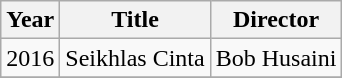<table class="wikitable">
<tr>
<th>Year</th>
<th>Title</th>
<th>Director</th>
</tr>
<tr>
<td>2016</td>
<td>Seikhlas Cinta</td>
<td>Bob Husaini</td>
</tr>
<tr>
</tr>
</table>
